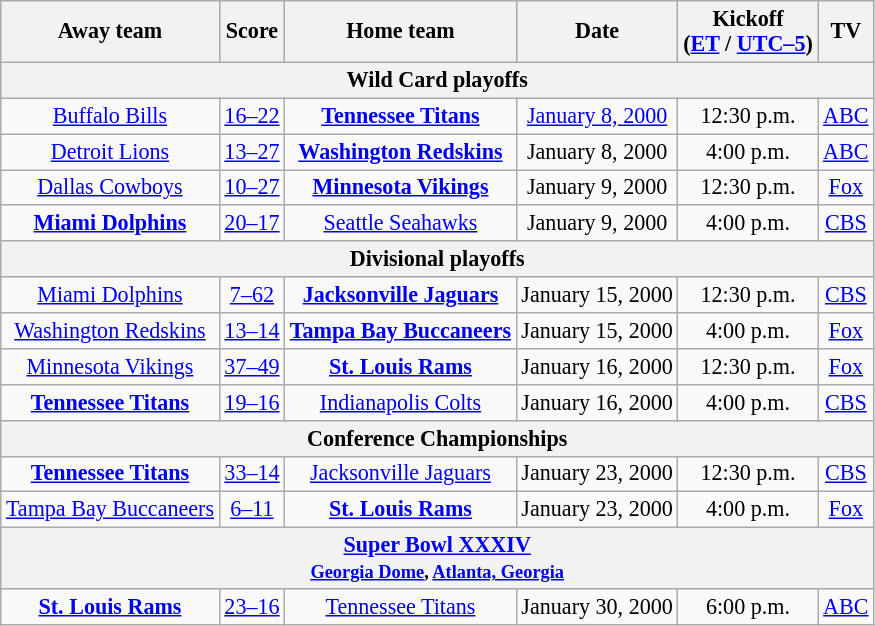<table class="wikitable" style="font-size:92%; text-align:center;">
<tr>
<th>Away team</th>
<th>Score</th>
<th>Home team</th>
<th>Date</th>
<th>Kickoff<br>(<a href='#'>ET</a> / <a href='#'>UTC–5</a>)</th>
<th>TV</th>
</tr>
<tr>
<th colspan="6">Wild Card playoffs</th>
</tr>
<tr>
<td><a href='#'>Buffalo Bills</a></td>
<td><a href='#'>16–22</a></td>
<td><strong><a href='#'>Tennessee Titans</a></strong></td>
<td><a href='#'>January 8, 2000</a></td>
<td>12:30 p.m.</td>
<td><a href='#'>ABC</a></td>
</tr>
<tr>
<td><a href='#'>Detroit Lions</a></td>
<td><a href='#'>13–27</a></td>
<td><strong><a href='#'>Washington Redskins</a></strong></td>
<td>January 8, 2000</td>
<td>4:00 p.m.</td>
<td><a href='#'>ABC</a></td>
</tr>
<tr>
<td><a href='#'>Dallas Cowboys</a></td>
<td><a href='#'>10–27</a></td>
<td><strong><a href='#'>Minnesota Vikings</a></strong></td>
<td>January 9, 2000</td>
<td>12:30 p.m.</td>
<td><a href='#'>Fox</a></td>
</tr>
<tr>
<td><strong><a href='#'>Miami Dolphins</a></strong></td>
<td><a href='#'>20–17</a></td>
<td><a href='#'>Seattle Seahawks</a></td>
<td>January 9, 2000</td>
<td>4:00 p.m.</td>
<td><a href='#'>CBS</a></td>
</tr>
<tr>
<th colspan="6">Divisional playoffs</th>
</tr>
<tr>
<td><a href='#'>Miami Dolphins</a></td>
<td><a href='#'>7–62</a></td>
<td><strong><a href='#'>Jacksonville Jaguars</a></strong></td>
<td>January 15, 2000</td>
<td>12:30 p.m.</td>
<td><a href='#'>CBS</a></td>
</tr>
<tr>
<td><a href='#'>Washington Redskins</a></td>
<td><a href='#'>13–14</a></td>
<td><strong><a href='#'>Tampa Bay Buccaneers</a></strong></td>
<td>January 15, 2000</td>
<td>4:00 p.m.</td>
<td><a href='#'>Fox</a></td>
</tr>
<tr>
<td><a href='#'>Minnesota Vikings</a></td>
<td><a href='#'>37–49</a></td>
<td><strong><a href='#'>St. Louis Rams</a></strong></td>
<td>January 16, 2000</td>
<td>12:30 p.m.</td>
<td><a href='#'>Fox</a></td>
</tr>
<tr>
<td><strong><a href='#'>Tennessee Titans</a></strong></td>
<td><a href='#'>19–16</a></td>
<td><a href='#'>Indianapolis Colts</a></td>
<td>January 16, 2000</td>
<td>4:00 p.m.</td>
<td><a href='#'>CBS</a></td>
</tr>
<tr>
<th colspan="6">Conference Championships</th>
</tr>
<tr>
<td><strong><a href='#'>Tennessee Titans</a></strong></td>
<td><a href='#'>33–14</a></td>
<td><a href='#'>Jacksonville Jaguars</a></td>
<td>January 23, 2000</td>
<td>12:30 p.m.</td>
<td><a href='#'>CBS</a></td>
</tr>
<tr>
<td><a href='#'>Tampa Bay Buccaneers</a></td>
<td><a href='#'>6–11</a></td>
<td><strong><a href='#'>St. Louis Rams</a></strong></td>
<td>January 23, 2000</td>
<td>4:00 p.m.</td>
<td><a href='#'>Fox</a></td>
</tr>
<tr>
<th colspan="6"><a href='#'>Super Bowl XXXIV</a><br><small><a href='#'>Georgia Dome</a>, <a href='#'>Atlanta, Georgia</a></small></th>
</tr>
<tr>
<td><strong><a href='#'>St. Louis Rams</a></strong></td>
<td><a href='#'>23–16</a></td>
<td><a href='#'>Tennessee Titans</a></td>
<td>January 30, 2000</td>
<td>6:00 p.m.</td>
<td><a href='#'>ABC</a></td>
</tr>
</table>
